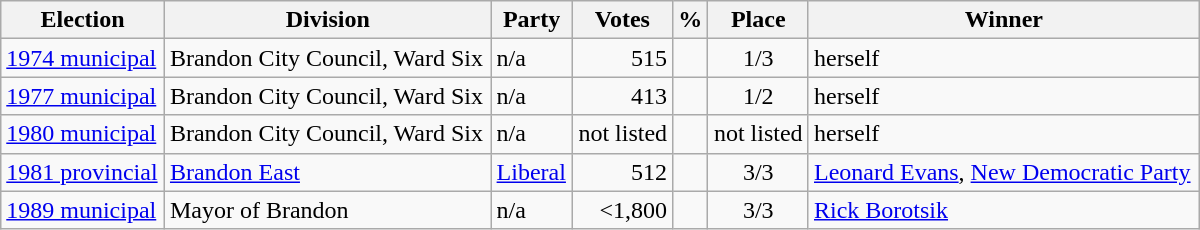<table class="wikitable" width="800">
<tr>
<th align="left">Election</th>
<th align="left">Division</th>
<th align="left">Party</th>
<th align="right">Votes</th>
<th align="right">%</th>
<th align="center">Place</th>
<th align="center">Winner</th>
</tr>
<tr>
<td align="left"><a href='#'>1974 municipal</a></td>
<td align="left">Brandon City Council, Ward Six</td>
<td align="left">n/a</td>
<td align="right">515</td>
<td align="right"></td>
<td align="center">1/3</td>
<td align="left">herself</td>
</tr>
<tr>
<td align="left"><a href='#'>1977 municipal</a></td>
<td align="left">Brandon City Council, Ward Six</td>
<td align="left">n/a</td>
<td align="right">413</td>
<td align="right"></td>
<td align="center">1/2</td>
<td align="left">herself</td>
</tr>
<tr>
<td align="left"><a href='#'>1980 municipal</a></td>
<td align="left">Brandon City Council, Ward Six</td>
<td align="left">n/a</td>
<td align="right">not listed</td>
<td align="right"></td>
<td align="center">not listed</td>
<td align="left">herself</td>
</tr>
<tr>
<td align="left"><a href='#'>1981 provincial</a></td>
<td align="left"><a href='#'>Brandon East</a></td>
<td align="left"><a href='#'>Liberal</a></td>
<td align="right">512</td>
<td align="right"></td>
<td align="center">3/3</td>
<td align="left"><a href='#'>Leonard Evans</a>, <a href='#'>New Democratic Party</a></td>
</tr>
<tr>
<td align="left"><a href='#'>1989 municipal</a></td>
<td align="left">Mayor of Brandon</td>
<td align="left">n/a</td>
<td align="right"><1,800</td>
<td align="right"></td>
<td align="center">3/3</td>
<td align="left"><a href='#'>Rick Borotsik</a></td>
</tr>
</table>
